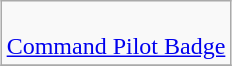<table class="wikitable" style="margin:1em auto; text-align:center;">
<tr>
<td><br><a href='#'>Command Pilot Badge</a></td>
</tr>
<tr>
</tr>
</table>
